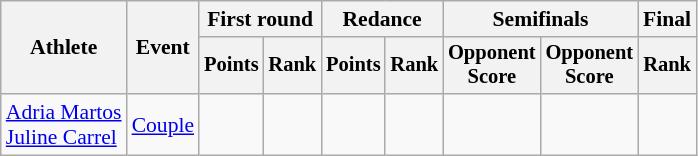<table class=wikitable style="font-size:90%">
<tr>
<th rowspan="2">Athlete</th>
<th rowspan="2">Event</th>
<th colspan="2">First round</th>
<th colspan="2">Redance</th>
<th colspan="2">Semifinals</th>
<th colspan="2">Final</th>
</tr>
<tr style="font-size:95%">
<th>Points</th>
<th>Rank</th>
<th>Points</th>
<th>Rank</th>
<th>Opponent<br>Score</th>
<th>Opponent<br>Score</th>
<th>Rank</th>
</tr>
<tr align=center>
<td align=left><a href='#'>Adria Martos</a><br><a href='#'>Juline Carrel</a></td>
<td align=left><a href='#'>Couple</a></td>
<td></td>
<td></td>
<td></td>
<td></td>
<td></td>
<td></td>
<td></td>
</tr>
</table>
